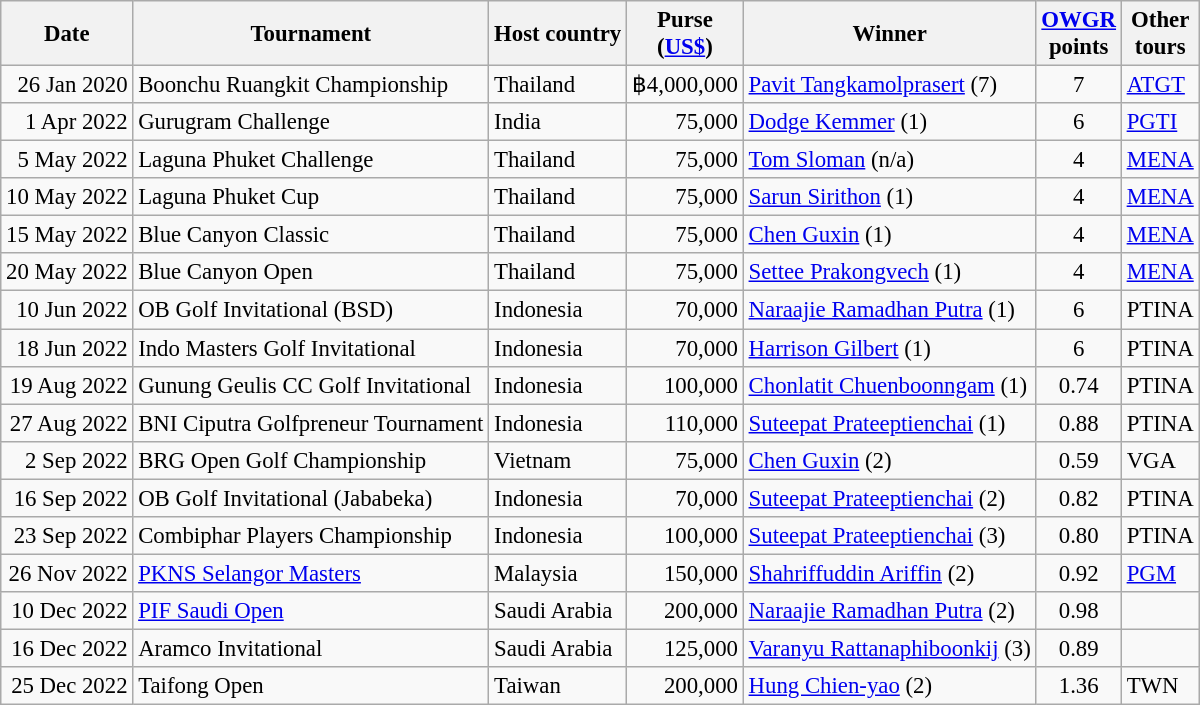<table class="wikitable" style="font-size:95%">
<tr>
<th>Date</th>
<th>Tournament</th>
<th>Host country</th>
<th>Purse<br>(<a href='#'>US$</a>)</th>
<th>Winner</th>
<th><a href='#'>OWGR</a><br>points</th>
<th>Other<br>tours</th>
</tr>
<tr>
<td align=right>26 Jan 2020</td>
<td>Boonchu Ruangkit Championship</td>
<td>Thailand</td>
<td align=right>฿4,000,000</td>
<td> <a href='#'>Pavit Tangkamolprasert</a> (7)</td>
<td align=center>7</td>
<td><a href='#'>ATGT</a></td>
</tr>
<tr>
<td align=right>1 Apr 2022</td>
<td>Gurugram Challenge</td>
<td>India</td>
<td align=right>75,000</td>
<td> <a href='#'>Dodge Kemmer</a> (1)</td>
<td align=center>6</td>
<td><a href='#'>PGTI</a></td>
</tr>
<tr>
<td align=right>5 May 2022</td>
<td>Laguna Phuket Challenge</td>
<td>Thailand</td>
<td align=right>75,000</td>
<td> <a href='#'>Tom Sloman</a> (n/a)</td>
<td align=center>4</td>
<td><a href='#'>MENA</a></td>
</tr>
<tr>
<td align=right>10 May 2022</td>
<td>Laguna Phuket Cup</td>
<td>Thailand</td>
<td align=right>75,000</td>
<td> <a href='#'>Sarun Sirithon</a> (1)</td>
<td align=center>4</td>
<td><a href='#'>MENA</a></td>
</tr>
<tr>
<td align=right>15 May 2022</td>
<td>Blue Canyon Classic</td>
<td>Thailand</td>
<td align=right>75,000</td>
<td> <a href='#'>Chen Guxin</a> (1)</td>
<td align=center>4</td>
<td><a href='#'>MENA</a></td>
</tr>
<tr>
<td align=right>20 May 2022</td>
<td>Blue Canyon Open</td>
<td>Thailand</td>
<td align=right>75,000</td>
<td> <a href='#'>Settee Prakongvech</a> (1)</td>
<td align=center>4</td>
<td><a href='#'>MENA</a></td>
</tr>
<tr>
<td align=right>10 Jun 2022</td>
<td>OB Golf Invitational (BSD)</td>
<td>Indonesia</td>
<td align=right>70,000</td>
<td> <a href='#'>Naraajie Ramadhan Putra</a> (1)</td>
<td align=center>6</td>
<td>PTINA</td>
</tr>
<tr>
<td align=right>18 Jun 2022</td>
<td>Indo Masters Golf Invitational</td>
<td>Indonesia</td>
<td align=right>70,000</td>
<td> <a href='#'>Harrison Gilbert</a> (1)</td>
<td align=center>6</td>
<td>PTINA</td>
</tr>
<tr>
<td align=right>19 Aug 2022</td>
<td>Gunung Geulis CC Golf Invitational</td>
<td>Indonesia</td>
<td align=right>100,000</td>
<td> <a href='#'>Chonlatit Chuenboonngam</a> (1)</td>
<td align=center>0.74</td>
<td>PTINA</td>
</tr>
<tr>
<td align=right>27 Aug 2022</td>
<td>BNI Ciputra Golfpreneur Tournament</td>
<td>Indonesia</td>
<td align=right>110,000</td>
<td> <a href='#'>Suteepat Prateeptienchai</a> (1)</td>
<td align=center>0.88</td>
<td>PTINA</td>
</tr>
<tr>
<td align=right>2 Sep 2022</td>
<td>BRG Open Golf Championship</td>
<td>Vietnam</td>
<td align=right>75,000</td>
<td> <a href='#'>Chen Guxin</a> (2)</td>
<td align=center>0.59</td>
<td>VGA</td>
</tr>
<tr>
<td align=right>16 Sep 2022</td>
<td>OB Golf Invitational (Jababeka)</td>
<td>Indonesia</td>
<td align=right>70,000</td>
<td> <a href='#'>Suteepat Prateeptienchai</a> (2)</td>
<td align=center>0.82</td>
<td>PTINA</td>
</tr>
<tr>
<td align=right>23 Sep 2022</td>
<td>Combiphar Players Championship</td>
<td>Indonesia</td>
<td align=right>100,000</td>
<td> <a href='#'>Suteepat Prateeptienchai</a> (3)</td>
<td align=center>0.80</td>
<td>PTINA</td>
</tr>
<tr>
<td align=right>26 Nov 2022</td>
<td><a href='#'>PKNS Selangor Masters</a></td>
<td>Malaysia</td>
<td align=right>150,000</td>
<td> <a href='#'>Shahriffuddin Ariffin</a> (2)</td>
<td align=center>0.92</td>
<td><a href='#'>PGM</a></td>
</tr>
<tr>
<td align=right>10 Dec 2022</td>
<td><a href='#'>PIF Saudi Open</a></td>
<td>Saudi Arabia</td>
<td align=right>200,000</td>
<td> <a href='#'>Naraajie Ramadhan Putra</a> (2)</td>
<td align=center>0.98</td>
<td></td>
</tr>
<tr>
<td align=right>16 Dec 2022</td>
<td>Aramco Invitational</td>
<td>Saudi Arabia</td>
<td align=right>125,000</td>
<td> <a href='#'>Varanyu Rattanaphiboonkij</a> (3)</td>
<td align=center>0.89</td>
<td></td>
</tr>
<tr>
<td align=right>25 Dec 2022</td>
<td>Taifong Open</td>
<td>Taiwan</td>
<td align=right>200,000</td>
<td> <a href='#'>Hung Chien-yao</a> (2)</td>
<td align=center>1.36</td>
<td>TWN</td>
</tr>
</table>
